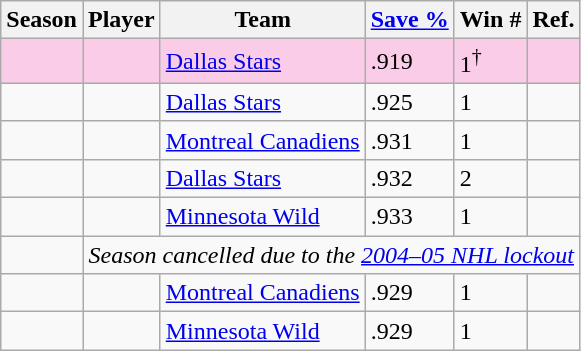<table class="wikitable sortable" style="margin: 1em 1em 1em 0; border: 1px #aaa solid; border-collapse: collapse">
<tr>
<th>Season</th>
<th>Player</th>
<th>Team</th>
<th><a href='#'>Save %</a></th>
<th>Win #</th>
<th class="unsortable">Ref.</th>
</tr>
<tr bgcolor="#FBCCE7">
<td></td>
<td></td>
<td><a href='#'>Dallas Stars</a></td>
<td>.919</td>
<td>1<sup>†</sup></td>
<td></td>
</tr>
<tr>
<td></td>
<td></td>
<td><a href='#'>Dallas Stars</a></td>
<td>.925</td>
<td>1</td>
<td></td>
</tr>
<tr>
<td></td>
<td></td>
<td><a href='#'>Montreal Canadiens</a></td>
<td>.931</td>
<td>1</td>
<td></td>
</tr>
<tr>
<td></td>
<td></td>
<td><a href='#'>Dallas Stars</a></td>
<td>.932</td>
<td>2</td>
<td></td>
</tr>
<tr>
<td></td>
<td></td>
<td><a href='#'>Minnesota Wild</a></td>
<td>.933</td>
<td>1</td>
<td></td>
</tr>
<tr>
<td></td>
<td colspan="5" align="center"><em>Season cancelled due to the <a href='#'>2004–05 NHL lockout</a></em></td>
</tr>
<tr>
<td></td>
<td></td>
<td><a href='#'>Montreal Canadiens</a></td>
<td>.929</td>
<td>1</td>
<td></td>
</tr>
<tr>
<td></td>
<td></td>
<td><a href='#'>Minnesota Wild</a></td>
<td>.929</td>
<td>1</td>
<td></td>
</tr>
</table>
